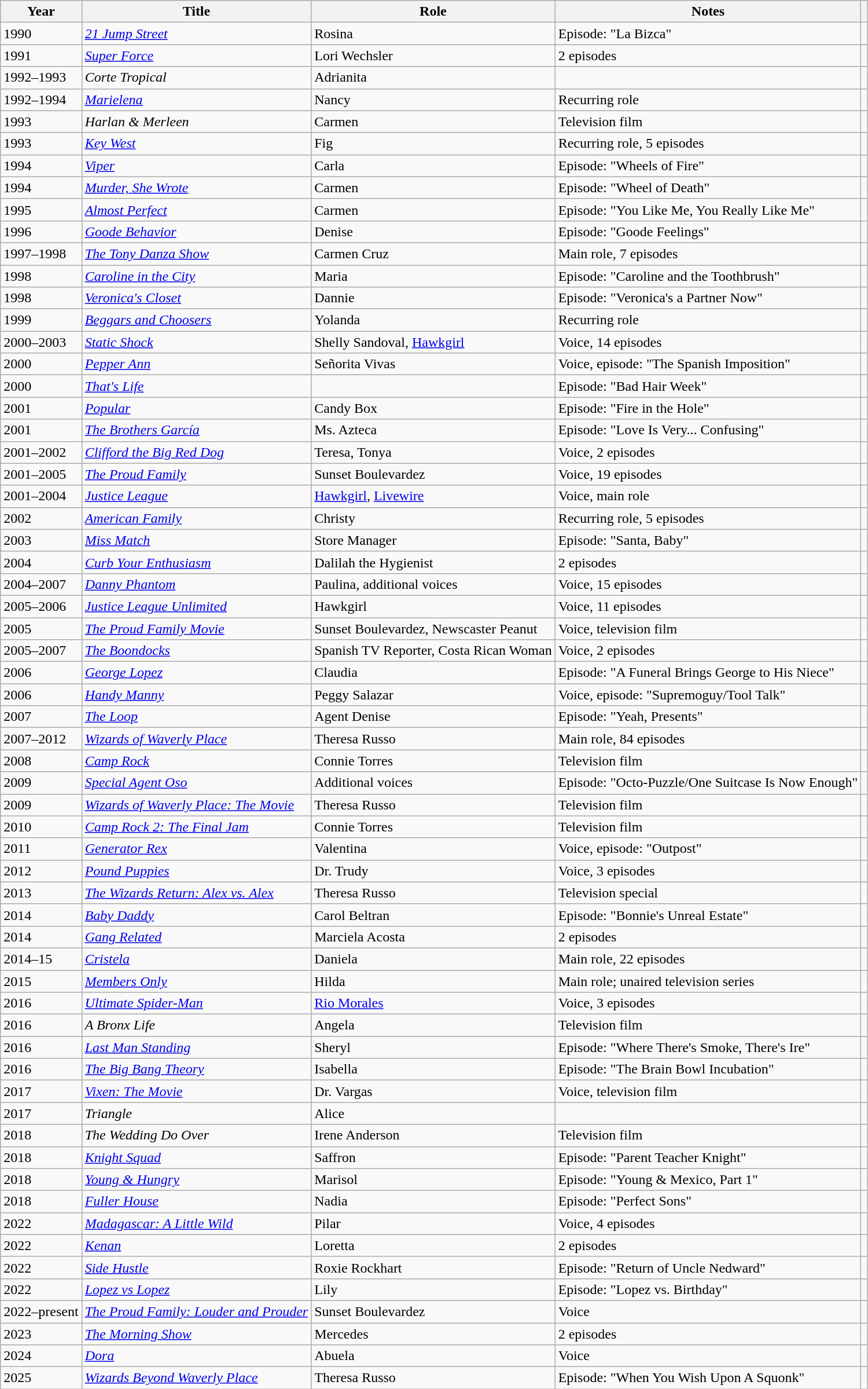<table class="wikitable sortable">
<tr>
<th>Year</th>
<th>Title</th>
<th>Role</th>
<th>Notes</th>
<th scope="col" class="unsortable"></th>
</tr>
<tr>
<td>1990</td>
<td><em><a href='#'>21 Jump Street</a></em></td>
<td>Rosina</td>
<td>Episode: "La Bizca"</td>
<td></td>
</tr>
<tr>
<td>1991</td>
<td><em><a href='#'>Super Force</a></em></td>
<td>Lori Wechsler</td>
<td>2 episodes</td>
<td></td>
</tr>
<tr>
<td>1992–1993</td>
<td><em>Corte Tropical</em></td>
<td>Adrianita</td>
<td></td>
<td></td>
</tr>
<tr>
<td>1992–1994</td>
<td><em><a href='#'>Marielena</a></em></td>
<td>Nancy</td>
<td>Recurring role</td>
<td></td>
</tr>
<tr>
<td>1993</td>
<td><em>Harlan & Merleen</em></td>
<td>Carmen</td>
<td>Television film</td>
<td></td>
</tr>
<tr>
<td>1993</td>
<td><em><a href='#'>Key West</a></em></td>
<td>Fig</td>
<td>Recurring role, 5 episodes</td>
<td></td>
</tr>
<tr>
<td>1994</td>
<td><em><a href='#'>Viper</a></em></td>
<td>Carla</td>
<td>Episode: "Wheels of Fire"</td>
<td></td>
</tr>
<tr>
<td>1994</td>
<td><em><a href='#'>Murder, She Wrote</a></em></td>
<td>Carmen</td>
<td>Episode: "Wheel of Death"</td>
<td></td>
</tr>
<tr>
<td>1995</td>
<td><em><a href='#'>Almost Perfect</a></em></td>
<td>Carmen</td>
<td>Episode: "You Like Me, You Really Like Me"</td>
<td></td>
</tr>
<tr>
<td>1996</td>
<td><em><a href='#'>Goode Behavior</a></em></td>
<td>Denise</td>
<td>Episode: "Goode Feelings"</td>
<td></td>
</tr>
<tr>
<td>1997–1998</td>
<td><em><a href='#'>The Tony Danza Show</a></em></td>
<td>Carmen Cruz</td>
<td>Main role, 7 episodes</td>
<td></td>
</tr>
<tr>
<td>1998</td>
<td><em><a href='#'>Caroline in the City</a></em></td>
<td>Maria</td>
<td>Episode: "Caroline and the Toothbrush"</td>
<td></td>
</tr>
<tr>
<td>1998</td>
<td><em><a href='#'>Veronica's Closet</a></em></td>
<td>Dannie</td>
<td>Episode: "Veronica's a Partner Now"</td>
<td></td>
</tr>
<tr>
<td>1999</td>
<td><em><a href='#'>Beggars and Choosers</a></em></td>
<td>Yolanda</td>
<td>Recurring role</td>
<td></td>
</tr>
<tr>
<td>2000–2003</td>
<td><em><a href='#'>Static Shock</a></em></td>
<td>Shelly Sandoval, <a href='#'>Hawkgirl</a></td>
<td>Voice, 14 episodes</td>
<td></td>
</tr>
<tr>
<td>2000</td>
<td><em><a href='#'>Pepper Ann</a></em></td>
<td>Señorita Vivas</td>
<td>Voice, episode: "The Spanish Imposition"</td>
</tr>
<tr>
<td>2000</td>
<td><em><a href='#'>That's Life</a></em></td>
<td></td>
<td>Episode: "Bad Hair Week"</td>
<td></td>
</tr>
<tr>
<td>2001</td>
<td><em><a href='#'>Popular</a></em></td>
<td>Candy Box</td>
<td>Episode: "Fire in the Hole"</td>
<td></td>
</tr>
<tr>
<td>2001</td>
<td><em><a href='#'>The Brothers García</a></em></td>
<td>Ms. Azteca</td>
<td>Episode: "Love Is Very... Confusing"</td>
<td></td>
</tr>
<tr>
<td>2001–2002</td>
<td><em><a href='#'>Clifford the Big Red Dog</a></em></td>
<td>Teresa, Tonya</td>
<td>Voice, 2 episodes</td>
<td></td>
</tr>
<tr>
<td>2001–2005</td>
<td><em><a href='#'>The Proud Family</a></em></td>
<td>Sunset Boulevardez</td>
<td>Voice, 19 episodes</td>
<td></td>
</tr>
<tr>
<td>2001–2004</td>
<td><em><a href='#'>Justice League</a></em></td>
<td><a href='#'>Hawkgirl</a>, <a href='#'>Livewire</a></td>
<td>Voice, main role</td>
<td></td>
</tr>
<tr>
<td>2002</td>
<td><em><a href='#'>American Family</a></em></td>
<td>Christy</td>
<td>Recurring role, 5 episodes</td>
<td></td>
</tr>
<tr>
<td>2003</td>
<td><em><a href='#'>Miss Match</a></em></td>
<td>Store Manager</td>
<td>Episode: "Santa, Baby"</td>
<td></td>
</tr>
<tr>
<td>2004</td>
<td><em><a href='#'>Curb Your Enthusiasm</a></em></td>
<td>Dalilah the Hygienist</td>
<td>2 episodes</td>
<td></td>
</tr>
<tr>
<td>2004–2007</td>
<td><em><a href='#'>Danny Phantom</a></em></td>
<td>Paulina, additional voices</td>
<td>Voice, 15 episodes</td>
<td></td>
</tr>
<tr>
<td>2005–2006</td>
<td><em><a href='#'>Justice League Unlimited</a></em></td>
<td>Hawkgirl</td>
<td>Voice, 11 episodes</td>
<td></td>
</tr>
<tr>
<td>2005</td>
<td><em><a href='#'>The Proud Family Movie</a></em></td>
<td>Sunset Boulevardez, Newscaster Peanut</td>
<td>Voice, television film</td>
<td></td>
</tr>
<tr>
<td>2005–2007</td>
<td><em><a href='#'>The Boondocks</a></em></td>
<td>Spanish TV Reporter, Costa Rican Woman</td>
<td>Voice, 2 episodes</td>
<td></td>
</tr>
<tr>
<td>2006</td>
<td><em><a href='#'>George Lopez</a></em></td>
<td>Claudia</td>
<td>Episode: "A Funeral Brings George to His Niece"</td>
<td></td>
</tr>
<tr>
<td>2006</td>
<td><em><a href='#'>Handy Manny</a></em></td>
<td>Peggy Salazar</td>
<td>Voice, episode: "Supremoguy/Tool Talk"</td>
<td></td>
</tr>
<tr>
<td>2007</td>
<td><em><a href='#'>The Loop</a></em></td>
<td>Agent Denise</td>
<td>Episode: "Yeah, Presents"</td>
<td></td>
</tr>
<tr>
<td>2007–2012</td>
<td><em><a href='#'>Wizards of Waverly Place</a></em></td>
<td>Theresa Russo</td>
<td>Main role, 84 episodes</td>
<td></td>
</tr>
<tr>
<td>2008</td>
<td><em><a href='#'>Camp Rock</a></em></td>
<td>Connie Torres</td>
<td>Television film</td>
<td></td>
</tr>
<tr>
<td>2009</td>
<td><em><a href='#'>Special Agent Oso</a></em></td>
<td>Additional voices</td>
<td>Episode: "Octo-Puzzle/One Suitcase Is Now Enough"</td>
<td></td>
</tr>
<tr>
<td>2009</td>
<td><em><a href='#'>Wizards of Waverly Place: The Movie</a></em></td>
<td>Theresa Russo</td>
<td>Television film</td>
<td></td>
</tr>
<tr>
<td>2010</td>
<td><em><a href='#'>Camp Rock 2: The Final Jam</a></em></td>
<td>Connie Torres</td>
<td>Television film</td>
<td></td>
</tr>
<tr>
<td>2011</td>
<td><em><a href='#'>Generator Rex</a></em></td>
<td>Valentina</td>
<td>Voice, episode: "Outpost"</td>
<td></td>
</tr>
<tr>
<td>2012</td>
<td><em><a href='#'>Pound Puppies</a></em></td>
<td>Dr. Trudy</td>
<td>Voice, 3 episodes</td>
<td></td>
</tr>
<tr>
<td>2013</td>
<td><em><a href='#'>The Wizards Return: Alex vs. Alex</a></em></td>
<td>Theresa Russo</td>
<td>Television special</td>
<td></td>
</tr>
<tr>
<td>2014</td>
<td><em><a href='#'>Baby Daddy</a></em></td>
<td>Carol Beltran</td>
<td>Episode: "Bonnie's Unreal Estate"</td>
<td></td>
</tr>
<tr>
<td>2014</td>
<td><em><a href='#'>Gang Related</a></em></td>
<td>Marciela Acosta</td>
<td>2 episodes</td>
<td></td>
</tr>
<tr>
<td>2014–15</td>
<td><em><a href='#'>Cristela</a></em></td>
<td>Daniela</td>
<td>Main role, 22 episodes</td>
<td></td>
</tr>
<tr>
<td>2015</td>
<td><em><a href='#'>Members Only</a></em></td>
<td>Hilda</td>
<td>Main role; unaired television series</td>
<td></td>
</tr>
<tr>
<td>2016</td>
<td><em><a href='#'>Ultimate Spider-Man</a></em></td>
<td><a href='#'>Rio Morales</a></td>
<td>Voice, 3 episodes</td>
<td></td>
</tr>
<tr>
<td>2016</td>
<td><em>A Bronx Life</em></td>
<td>Angela</td>
<td>Television film</td>
<td></td>
</tr>
<tr>
<td>2016</td>
<td><em><a href='#'>Last Man Standing</a></em></td>
<td>Sheryl</td>
<td>Episode: "Where There's Smoke, There's Ire"</td>
<td></td>
</tr>
<tr>
<td>2016</td>
<td><em><a href='#'>The Big Bang Theory</a></em></td>
<td>Isabella</td>
<td>Episode: "The Brain Bowl Incubation"</td>
<td></td>
</tr>
<tr>
<td>2017</td>
<td><em><a href='#'>Vixen: The Movie</a></em></td>
<td>Dr. Vargas</td>
<td>Voice, television film</td>
<td></td>
</tr>
<tr>
<td>2017</td>
<td><em>Triangle</em></td>
<td>Alice</td>
<td></td>
<td></td>
</tr>
<tr>
<td>2018</td>
<td><em>The Wedding Do Over</em></td>
<td>Irene Anderson</td>
<td>Television film</td>
<td></td>
</tr>
<tr>
<td>2018</td>
<td><em><a href='#'>Knight Squad</a></em></td>
<td>Saffron</td>
<td>Episode: "Parent Teacher Knight"</td>
<td></td>
</tr>
<tr>
<td>2018</td>
<td><em><a href='#'>Young & Hungry</a></em></td>
<td>Marisol</td>
<td>Episode: "Young & Mexico, Part 1"</td>
<td></td>
</tr>
<tr>
<td>2018</td>
<td><em><a href='#'>Fuller House</a></em></td>
<td>Nadia</td>
<td>Episode: "Perfect Sons"</td>
<td></td>
</tr>
<tr>
<td>2022</td>
<td><em><a href='#'>Madagascar: A Little Wild</a></em></td>
<td>Pilar</td>
<td>Voice, 4 episodes</td>
<td></td>
</tr>
<tr>
<td>2022</td>
<td><em><a href='#'>Kenan</a></em></td>
<td>Loretta</td>
<td>2 episodes</td>
<td></td>
</tr>
<tr>
<td>2022</td>
<td><em><a href='#'>Side Hustle</a></em></td>
<td>Roxie Rockhart</td>
<td>Episode: "Return of Uncle Nedward"</td>
<td></td>
</tr>
<tr>
<td>2022</td>
<td><em><a href='#'>Lopez vs Lopez</a></em></td>
<td>Lily</td>
<td>Episode: "Lopez vs. Birthday"</td>
<td></td>
</tr>
<tr>
<td>2022–present</td>
<td><em><a href='#'>The Proud Family: Louder and Prouder</a></em></td>
<td>Sunset Boulevardez</td>
<td>Voice</td>
<td></td>
</tr>
<tr>
<td>2023</td>
<td><em><a href='#'>The Morning Show</a></em></td>
<td>Mercedes</td>
<td>2 episodes</td>
<td></td>
</tr>
<tr>
<td>2024</td>
<td><em><a href='#'>Dora</a></em></td>
<td>Abuela</td>
<td>Voice</td>
<td></td>
</tr>
<tr>
<td>2025</td>
<td><em><a href='#'>Wizards Beyond Waverly Place</a></em></td>
<td>Theresa Russo</td>
<td>Episode: "When You Wish Upon A Squonk"</td>
</tr>
</table>
